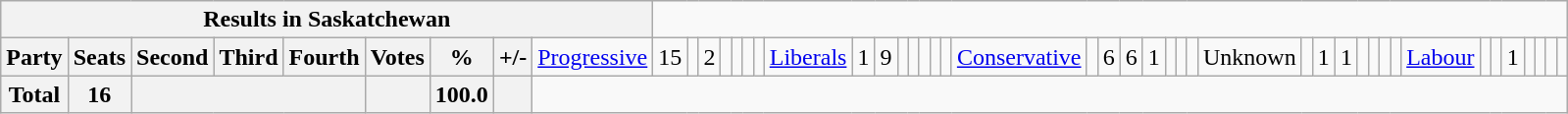<table class="wikitable">
<tr>
<th colspan=10>Results in Saskatchewan</th>
</tr>
<tr>
<th colspan=2>Party</th>
<th>Seats</th>
<th>Second</th>
<th>Third</th>
<th>Fourth</th>
<th>Votes</th>
<th>%</th>
<th>+/-<br></th>
<td><a href='#'>Progressive</a></td>
<td align="right">15</td>
<td align="right"></td>
<td align="right">2</td>
<td align="right"></td>
<td align="right"></td>
<td align="right"></td>
<td align="right"><br></td>
<td><a href='#'>Liberals</a></td>
<td align="right">1</td>
<td align="right">9</td>
<td align="right"></td>
<td align="right"></td>
<td align="right"></td>
<td align="right"></td>
<td align="right"><br></td>
<td><a href='#'>Conservative</a></td>
<td align="right"></td>
<td align="right">6</td>
<td align="right">6</td>
<td align="right">1</td>
<td align="right"></td>
<td align="right"></td>
<td align="right"><br></td>
<td>Unknown</td>
<td align="right"></td>
<td align="right">1</td>
<td align="right">1</td>
<td align="right"></td>
<td align="right"></td>
<td align="right"></td>
<td align="right"><br></td>
<td><a href='#'>Labour</a></td>
<td align="right"></td>
<td align="right"></td>
<td align="right">1</td>
<td align="right"></td>
<td align="right"></td>
<td align="right"></td>
<td align="right"></td>
</tr>
<tr>
<th colspan="2">Total</th>
<th>16</th>
<th colspan="3"></th>
<th></th>
<th>100.0</th>
<th></th>
</tr>
</table>
